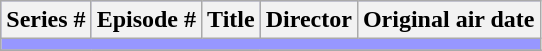<table class="wikitable plainrowheaders">
<tr bgcolor="9797FF">
<th>Series #</th>
<th>Episode #</th>
<th>Title</th>
<th>Director</th>
<th>Original air date</th>
</tr>
<tr>
<td colspan="8" bgcolor="#9797FF"></td>
</tr>
<tr>
</tr>
</table>
